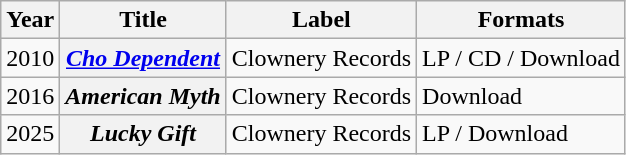<table class="wikitable plainrowheaders">
<tr>
<th scope="col" style="">Year</th>
<th scope="col" style="">Title</th>
<th scope="col" style="">Label</th>
<th scope="col" style="">Formats</th>
</tr>
<tr>
<td>2010</td>
<th scope="row"><em><a href='#'>Cho Dependent</a></em></th>
<td>Clownery Records</td>
<td>LP / CD / Download</td>
</tr>
<tr>
<td>2016</td>
<th scope="row"><em>American Myth</em></th>
<td>Clownery Records</td>
<td>Download</td>
</tr>
<tr>
<td>2025</td>
<th scope="row"><em>Lucky Gift</em></th>
<td>Clownery Records</td>
<td>LP / Download</td>
</tr>
</table>
